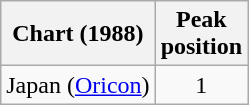<table class="wikitable sortable plainrowheaders">
<tr>
<th scope="col">Chart (1988)</th>
<th scope="col">Peak<br>position</th>
</tr>
<tr>
<td>Japan (<a href='#'>Oricon</a>)</td>
<td style="text-align:center;">1</td>
</tr>
</table>
